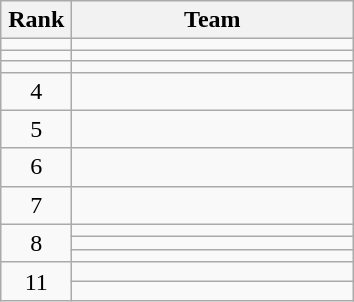<table class="wikitable" style="text-align: center;">
<tr>
<th width=40>Rank</th>
<th width=180>Team</th>
</tr>
<tr>
<td></td>
<td align=left></td>
</tr>
<tr>
<td></td>
<td align=left></td>
</tr>
<tr>
<td></td>
<td align=left></td>
</tr>
<tr>
<td>4</td>
<td align=left></td>
</tr>
<tr>
<td>5</td>
<td align=left></td>
</tr>
<tr>
<td>6</td>
<td align=left></td>
</tr>
<tr>
<td>7</td>
<td align=left></td>
</tr>
<tr>
<td rowspan=3>8</td>
<td align=left></td>
</tr>
<tr>
<td align=left></td>
</tr>
<tr>
<td align=left></td>
</tr>
<tr>
<td rowspan=2>11</td>
<td align=left></td>
</tr>
<tr>
<td align=left></td>
</tr>
</table>
